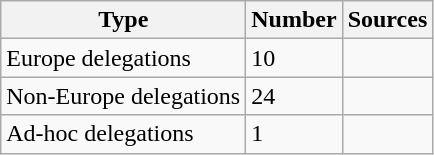<table class="wikitable">
<tr>
<th>Type</th>
<th>Number</th>
<th>Sources</th>
</tr>
<tr>
<td>Europe delegations</td>
<td>10</td>
<td></td>
</tr>
<tr>
<td>Non-Europe delegations</td>
<td>24</td>
<td></td>
</tr>
<tr>
<td>Ad-hoc delegations</td>
<td>1</td>
<td></td>
</tr>
</table>
